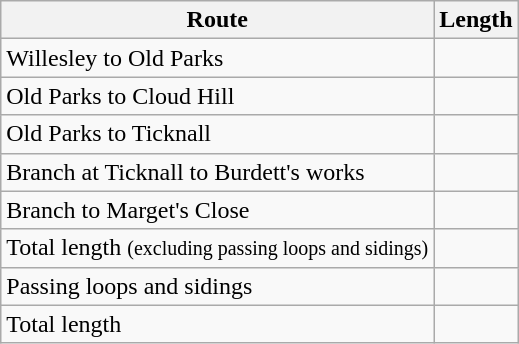<table class="wikitable">
<tr>
<th>Route</th>
<th>Length</th>
</tr>
<tr>
<td>Willesley to Old Parks</td>
<td></td>
</tr>
<tr>
<td>Old Parks to Cloud Hill</td>
<td></td>
</tr>
<tr>
<td>Old Parks to Ticknall</td>
<td></td>
</tr>
<tr>
<td>Branch at Ticknall to Burdett's works</td>
<td></td>
</tr>
<tr>
<td>Branch to Marget's Close</td>
<td></td>
</tr>
<tr>
<td>Total length <small>(excluding passing loops and sidings)</small></td>
<td></td>
</tr>
<tr>
<td>Passing loops and sidings</td>
<td></td>
</tr>
<tr>
<td>Total length</td>
<td></td>
</tr>
</table>
